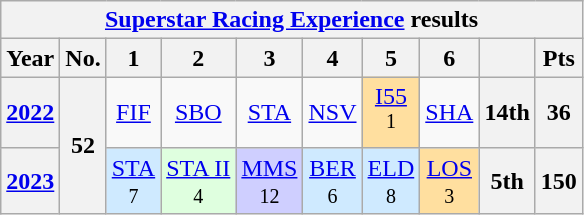<table class="wikitable" style="text-align:center">
<tr>
<th colspan=10><a href='#'>Superstar Racing Experience</a> results</th>
</tr>
<tr>
<th>Year</th>
<th>No.</th>
<th>1</th>
<th>2</th>
<th>3</th>
<th>4</th>
<th>5</th>
<th>6</th>
<th></th>
<th>Pts</th>
</tr>
<tr>
<th><a href='#'>2022</a></th>
<th rowspan=2>52</th>
<td><a href='#'>FIF</a></td>
<td><a href='#'>SBO</a></td>
<td><a href='#'>STA</a></td>
<td><a href='#'>NSV</a></td>
<td style="background:#FFDF9F;"><a href='#'>I55</a><br><sup>1</sup></td>
<td><a href='#'>SHA</a></td>
<th>14th</th>
<th>36</th>
</tr>
<tr>
<th><a href='#'>2023</a></th>
<td style="background:#CFEAFF;"><a href='#'>STA</a><br><small>7</small></td>
<td style="background:#DFFFDF;"><a href='#'>STA II</a><br><small>4</small></td>
<td style="background:#CFCFFF;"><a href='#'>MMS</a><br><small>12</small></td>
<td style="background:#CFEAFF;"><a href='#'>BER</a><br><small>6</small></td>
<td style="background:#CFEAFF;"><a href='#'>ELD</a><br><small>8</small></td>
<td style="background:#FFDF9F;"><a href='#'>LOS</a><br><small>3</small></td>
<th>5th</th>
<th>150</th>
</tr>
</table>
